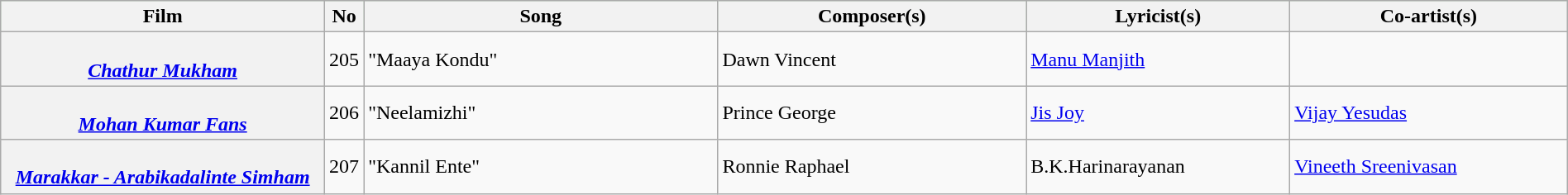<table class="wikitable plainrowheaders" width="100%" textcolor:#000;">
<tr style="background:#cfc; text-align:center;">
<th scope="col" width=21%>Film</th>
<th>No</th>
<th scope="col" width=23%>Song</th>
<th scope="col" width=20%>Composer(s)</th>
<th scope="col" width=17%>Lyricist(s)</th>
<th scope="col" width=18%>Co-artist(s)</th>
</tr>
<tr>
<th scope="row"><br><em><a href='#'>Chathur Mukham</a></em></th>
<td>205</td>
<td>"Maaya Kondu"</td>
<td>Dawn Vincent</td>
<td><a href='#'>Manu Manjith</a></td>
<td></td>
</tr>
<tr>
<th scope="row"><br><em><a href='#'>Mohan Kumar Fans</a></em></th>
<td>206</td>
<td>"Neelamizhi"</td>
<td>Prince George</td>
<td><a href='#'>Jis Joy</a></td>
<td><a href='#'>Vijay Yesudas</a></td>
</tr>
<tr>
<th scope="row"><br><em><a href='#'>Marakkar - Arabikadalinte Simham</a></em></th>
<td>207</td>
<td>"Kannil Ente"</td>
<td>Ronnie Raphael</td>
<td>B.K.Harinarayanan</td>
<td><a href='#'>Vineeth Sreenivasan</a></td>
</tr>
</table>
